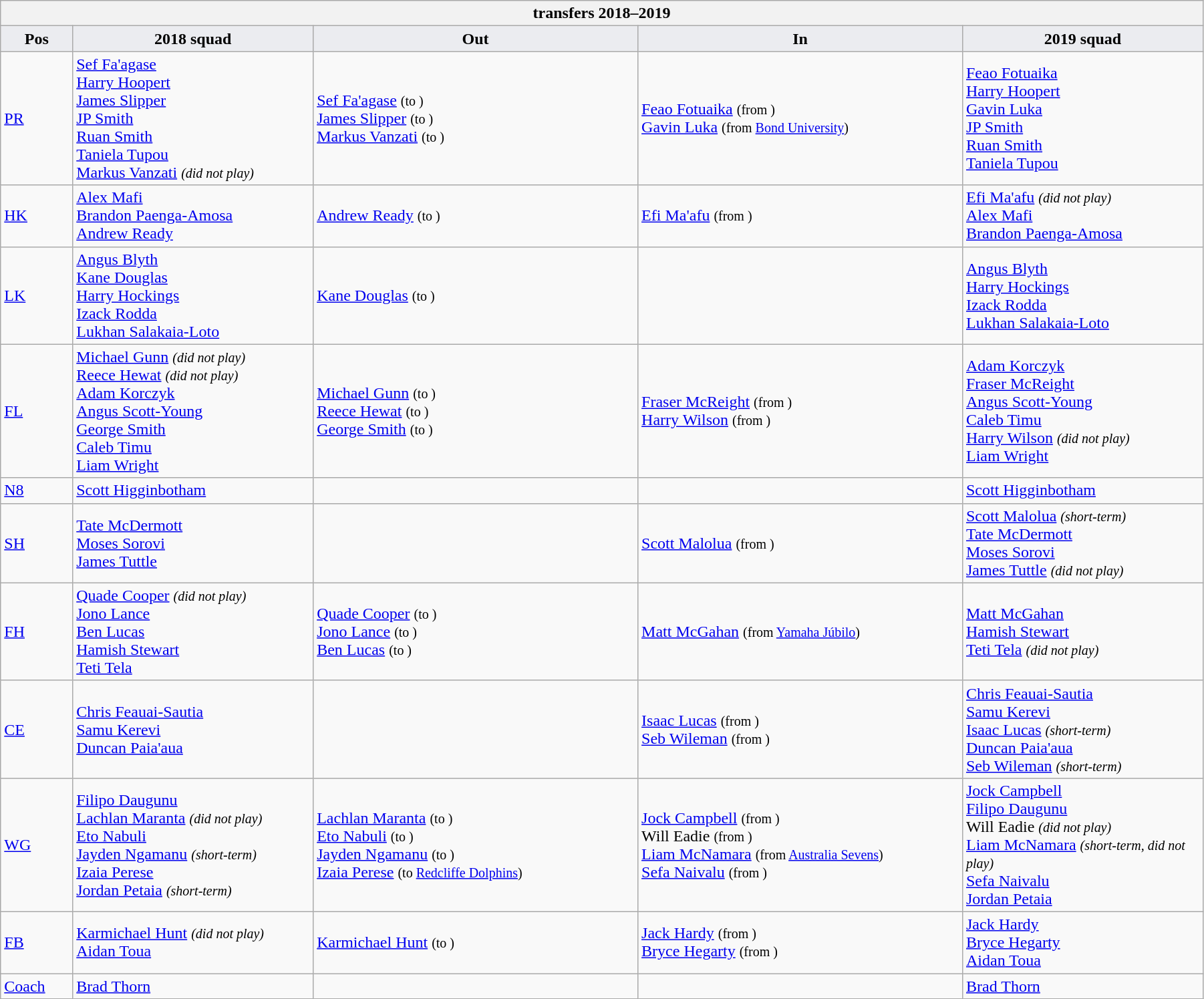<table class="wikitable" style="text-align: left; width:95%">
<tr>
<th colspan="100%"> transfers 2018–2019</th>
</tr>
<tr>
<th style="background:#ebecf0; width:6%;">Pos</th>
<th style="background:#ebecf0; width:20%;">2018 squad</th>
<th style="background:#ebecf0; width:27%;">Out</th>
<th style="background:#ebecf0; width:27%;">In</th>
<th style="background:#ebecf0; width:20%;">2019 squad</th>
</tr>
<tr>
<td><a href='#'>PR</a></td>
<td> <a href='#'>Sef Fa'agase</a> <br> <a href='#'>Harry Hoopert</a> <br> <a href='#'>James Slipper</a> <br> <a href='#'>JP Smith</a> <br> <a href='#'>Ruan Smith</a> <br> <a href='#'>Taniela Tupou</a> <br> <a href='#'>Markus Vanzati</a> <small><em>(did not play)</em></small></td>
<td>  <a href='#'>Sef Fa'agase</a> <small>(to )</small> <br>  <a href='#'>James Slipper</a> <small>(to )</small> <br>  <a href='#'>Markus Vanzati</a> <small>(to )</small></td>
<td>  <a href='#'>Feao Fotuaika</a> <small>(from )</small> <br>  <a href='#'>Gavin Luka</a> <small>(from <a href='#'>Bond University</a>)</small></td>
<td> <a href='#'>Feao Fotuaika</a> <br> <a href='#'>Harry Hoopert</a> <br> <a href='#'>Gavin Luka</a> <br> <a href='#'>JP Smith</a> <br> <a href='#'>Ruan Smith</a> <br> <a href='#'>Taniela Tupou</a></td>
</tr>
<tr>
<td><a href='#'>HK</a></td>
<td> <a href='#'>Alex Mafi</a> <br> <a href='#'>Brandon Paenga-Amosa</a> <br> <a href='#'>Andrew Ready</a></td>
<td>  <a href='#'>Andrew Ready</a> <small>(to )</small></td>
<td>  <a href='#'>Efi Ma'afu</a> <small>(from )</small></td>
<td> <a href='#'>Efi Ma'afu</a> <small><em>(did not play)</em></small> <br> <a href='#'>Alex Mafi</a> <br> <a href='#'>Brandon Paenga-Amosa</a></td>
</tr>
<tr>
<td><a href='#'>LK</a></td>
<td> <a href='#'>Angus Blyth</a> <br> <a href='#'>Kane Douglas</a> <br> <a href='#'>Harry Hockings</a> <br> <a href='#'>Izack Rodda</a> <br> <a href='#'>Lukhan Salakaia-Loto</a></td>
<td>  <a href='#'>Kane Douglas</a> <small>(to )</small></td>
<td></td>
<td> <a href='#'>Angus Blyth</a> <br> <a href='#'>Harry Hockings</a> <br> <a href='#'>Izack Rodda</a> <br> <a href='#'>Lukhan Salakaia-Loto</a></td>
</tr>
<tr>
<td><a href='#'>FL</a></td>
<td> <a href='#'>Michael Gunn</a> <small><em>(did not play)</em></small> <br> <a href='#'>Reece Hewat</a> <small><em>(did not play)</em></small> <br> <a href='#'>Adam Korczyk</a> <br> <a href='#'>Angus Scott-Young</a> <br> <a href='#'>George Smith</a> <br> <a href='#'>Caleb Timu</a> <br> <a href='#'>Liam Wright</a></td>
<td>  <a href='#'>Michael Gunn</a> <small>(to )</small> <br>  <a href='#'>Reece Hewat</a> <small>(to )</small> <br>  <a href='#'>George Smith</a> <small>(to )</small></td>
<td>  <a href='#'>Fraser McReight</a> <small>(from )</small> <br>  <a href='#'>Harry Wilson</a> <small>(from )</small></td>
<td> <a href='#'>Adam Korczyk</a> <br> <a href='#'>Fraser McReight</a> <br> <a href='#'>Angus Scott-Young</a> <br> <a href='#'>Caleb Timu</a> <br> <a href='#'>Harry Wilson</a> <small><em>(did not play)</em></small> <br> <a href='#'>Liam Wright</a></td>
</tr>
<tr>
<td><a href='#'>N8</a></td>
<td> <a href='#'>Scott Higginbotham</a></td>
<td></td>
<td></td>
<td> <a href='#'>Scott Higginbotham</a></td>
</tr>
<tr>
<td><a href='#'>SH</a></td>
<td> <a href='#'>Tate McDermott</a> <br> <a href='#'>Moses Sorovi</a> <br> <a href='#'>James Tuttle</a></td>
<td></td>
<td>  <a href='#'>Scott Malolua</a> <small>(from )</small></td>
<td> <a href='#'>Scott Malolua</a> <small><em>(short-term)</em></small> <br> <a href='#'>Tate McDermott</a> <br> <a href='#'>Moses Sorovi</a> <br> <a href='#'>James Tuttle</a> <small><em>(did not play)</em></small></td>
</tr>
<tr>
<td><a href='#'>FH</a></td>
<td> <a href='#'>Quade Cooper</a> <small><em>(did not play)</em></small> <br> <a href='#'>Jono Lance</a> <br> <a href='#'>Ben Lucas</a> <br> <a href='#'>Hamish Stewart</a> <br> <a href='#'>Teti Tela</a></td>
<td>  <a href='#'>Quade Cooper</a> <small>(to )</small> <br>  <a href='#'>Jono Lance</a> <small>(to )</small> <br>  <a href='#'>Ben Lucas</a> <small>(to )</small></td>
<td>  <a href='#'>Matt McGahan</a> <small>(from  <a href='#'>Yamaha Júbilo</a>)</small></td>
<td> <a href='#'>Matt McGahan</a> <br> <a href='#'>Hamish Stewart</a> <br> <a href='#'>Teti Tela</a> <small><em>(did not play)</em></small></td>
</tr>
<tr>
<td><a href='#'>CE</a></td>
<td> <a href='#'>Chris Feauai-Sautia</a> <br> <a href='#'>Samu Kerevi</a> <br> <a href='#'>Duncan Paia'aua</a></td>
<td></td>
<td>  <a href='#'>Isaac Lucas</a> <small>(from )</small> <br>  <a href='#'>Seb Wileman</a> <small>(from )</small></td>
<td> <a href='#'>Chris Feauai-Sautia</a> <br> <a href='#'>Samu Kerevi</a> <br> <a href='#'>Isaac Lucas</a> <small><em>(short-term)</em></small> <br> <a href='#'>Duncan Paia'aua</a> <br> <a href='#'>Seb Wileman</a> <small><em>(short-term)</em></small></td>
</tr>
<tr>
<td><a href='#'>WG</a></td>
<td> <a href='#'>Filipo Daugunu</a> <br> <a href='#'>Lachlan Maranta</a> <small><em>(did not play)</em></small> <br> <a href='#'>Eto Nabuli</a> <br> <a href='#'>Jayden Ngamanu</a> <small><em>(short-term)</em></small> <br> <a href='#'>Izaia Perese</a> <br> <a href='#'>Jordan Petaia</a> <small><em>(short-term)</em></small></td>
<td>  <a href='#'>Lachlan Maranta</a> <small>(to )</small> <br>  <a href='#'>Eto Nabuli</a> <small>(to )</small> <br>  <a href='#'>Jayden Ngamanu</a> <small>(to )</small> <br>  <a href='#'>Izaia Perese</a> <small>(to <a href='#'>Redcliffe Dolphins</a>)</small></td>
<td>  <a href='#'>Jock Campbell</a> <small>(from )</small> <br>  Will Eadie <small>(from )</small> <br>  <a href='#'>Liam McNamara</a> <small>(from <a href='#'>Australia Sevens</a>)</small> <br>  <a href='#'>Sefa Naivalu</a> <small>(from )</small></td>
<td> <a href='#'>Jock Campbell</a> <br> <a href='#'>Filipo Daugunu</a> <br> Will Eadie <small><em>(did not play)</em></small> <br> <a href='#'>Liam McNamara</a> <small><em>(short-term, did not play)</em></small> <br> <a href='#'>Sefa Naivalu</a> <br> <a href='#'>Jordan Petaia</a></td>
</tr>
<tr>
<td><a href='#'>FB</a></td>
<td> <a href='#'>Karmichael Hunt</a> <small><em>(did not play)</em></small> <br> <a href='#'>Aidan Toua</a></td>
<td>  <a href='#'>Karmichael Hunt</a> <small>(to )</small></td>
<td>  <a href='#'>Jack Hardy</a> <small>(from )</small> <br>  <a href='#'>Bryce Hegarty</a> <small>(from )</small></td>
<td> <a href='#'>Jack Hardy</a> <br> <a href='#'>Bryce Hegarty</a> <br> <a href='#'>Aidan Toua</a></td>
</tr>
<tr>
<td><a href='#'>Coach</a></td>
<td> <a href='#'>Brad Thorn</a></td>
<td></td>
<td></td>
<td> <a href='#'>Brad Thorn</a></td>
</tr>
</table>
